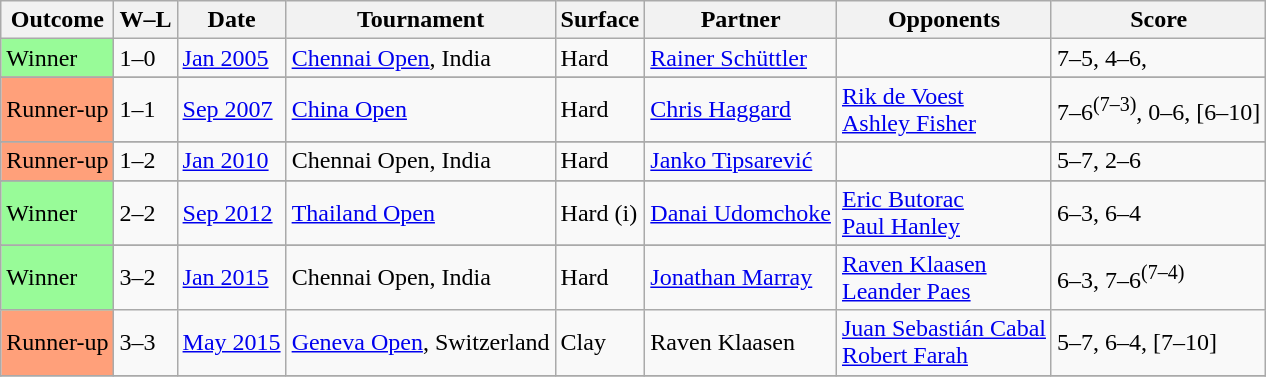<table class="sortable wikitable">
<tr>
<th>Outcome</th>
<th class="unsortable">W–L</th>
<th>Date</th>
<th>Tournament</th>
<th>Surface</th>
<th>Partner</th>
<th>Opponents</th>
<th class="unsortable">Score</th>
</tr>
<tr>
<td bgcolor=98fb98>Winner</td>
<td>1–0</td>
<td><a href='#'>Jan 2005</a></td>
<td><a href='#'>Chennai Open</a>, India</td>
<td>Hard</td>
<td> <a href='#'>Rainer Schüttler</a></td>
<td></td>
<td>7–5, 4–6, </td>
</tr>
<tr style="background:#d4f1c5;">
</tr>
<tr>
<td bgcolor=ffa07a>Runner-up</td>
<td>1–1</td>
<td><a href='#'>Sep 2007</a></td>
<td><a href='#'>China Open</a></td>
<td>Hard</td>
<td> <a href='#'>Chris Haggard</a></td>
<td> <a href='#'>Rik de Voest</a><br> <a href='#'>Ashley Fisher</a></td>
<td>7–6<sup>(7–3)</sup>, 0–6, [6–10]</td>
</tr>
<tr style="background:#d4f1c5;">
</tr>
<tr>
<td bgcolor=ffa07a>Runner-up</td>
<td>1–2</td>
<td><a href='#'>Jan 2010</a></td>
<td>Chennai Open, India</td>
<td>Hard</td>
<td> <a href='#'>Janko Tipsarević</a></td>
<td></td>
<td>5–7, 2–6</td>
</tr>
<tr style="background:#d4f1c5;">
</tr>
<tr>
<td bgcolor=98fb98>Winner</td>
<td>2–2</td>
<td><a href='#'>Sep 2012</a></td>
<td><a href='#'>Thailand Open</a></td>
<td>Hard (i)</td>
<td> <a href='#'>Danai Udomchoke</a></td>
<td> <a href='#'>Eric Butorac</a><br> <a href='#'>Paul Hanley</a></td>
<td>6–3, 6–4</td>
</tr>
<tr style="background:#d4f1c5;">
</tr>
<tr>
<td bgcolor=98fb98>Winner</td>
<td>3–2</td>
<td><a href='#'>Jan 2015</a></td>
<td>Chennai Open, India</td>
<td>Hard</td>
<td> <a href='#'>Jonathan Marray</a></td>
<td> <a href='#'>Raven Klaasen</a><br> <a href='#'>Leander Paes</a></td>
<td>6–3, 7–6<sup>(7–4)</sup></td>
</tr>
<tr>
<td bgcolor=FFA07A>Runner-up</td>
<td>3–3</td>
<td><a href='#'>May 2015</a></td>
<td><a href='#'>Geneva Open</a>, Switzerland</td>
<td>Clay</td>
<td> Raven Klaasen</td>
<td> <a href='#'>Juan Sebastián Cabal</a><br> <a href='#'>Robert Farah</a></td>
<td>5–7, 6–4, [7–10]</td>
</tr>
<tr style="background:#d4f1c5;">
</tr>
</table>
